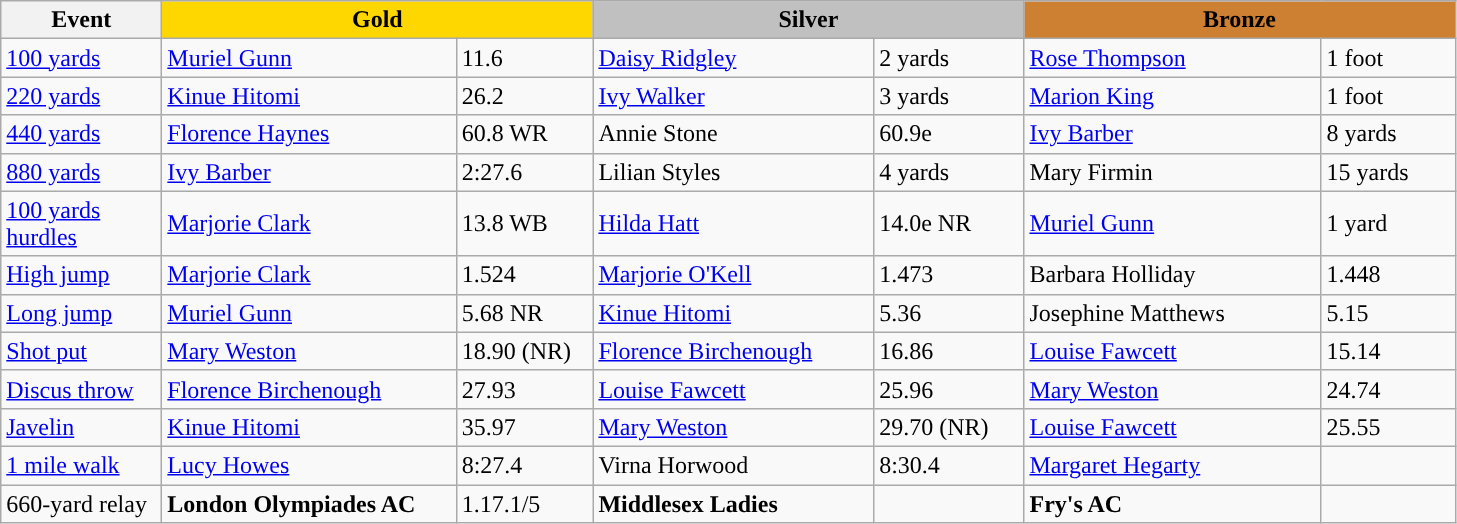<table class="wikitable" style="text-align:left">
<tr>
<th width=100>Event</th>
<th colspan="2" width="280" style="background:gold;">Gold</th>
<th colspan="2" width="280" style="background:silver;">Silver</th>
<th colspan="2" width="280" style="background:#CD7F32;">Bronze</th>
</tr>
<tr>
<td><a href='#'>100 yards</a></td>
<td><a href='#'>Muriel Gunn</a></td>
<td>11.6</td>
<td><a href='#'>Daisy Ridgley</a></td>
<td>2 yards</td>
<td><a href='#'>Rose Thompson</a></td>
<td>1 foot</td>
</tr>
<tr>
<td><a href='#'>220 yards</a></td>
<td> <a href='#'>Kinue Hitomi</a></td>
<td>26.2</td>
<td><a href='#'>Ivy Walker</a></td>
<td>3 yards</td>
<td><a href='#'>Marion King</a></td>
<td>1 foot</td>
</tr>
<tr>
<td><a href='#'>440 yards</a></td>
<td><a href='#'>Florence Haynes</a></td>
<td>60.8 WR</td>
<td>Annie Stone</td>
<td>60.9e</td>
<td><a href='#'>Ivy Barber</a></td>
<td>8 yards</td>
</tr>
<tr>
<td><a href='#'>880 yards</a></td>
<td><a href='#'>Ivy Barber</a></td>
<td>2:27.6</td>
<td>Lilian Styles</td>
<td>4 yards</td>
<td>Mary Firmin</td>
<td>15 yards</td>
</tr>
<tr>
<td><a href='#'>100 yards hurdles</a></td>
<td> <a href='#'>Marjorie Clark</a></td>
<td>13.8 WB</td>
<td><a href='#'>Hilda Hatt</a></td>
<td>14.0e NR</td>
<td><a href='#'>Muriel Gunn</a></td>
<td>1 yard</td>
</tr>
<tr>
<td><a href='#'>High jump</a></td>
<td> <a href='#'>Marjorie Clark</a></td>
<td>1.524</td>
<td><a href='#'>Marjorie O'Kell</a></td>
<td>1.473</td>
<td>Barbara Holliday</td>
<td>1.448</td>
</tr>
<tr>
<td><a href='#'>Long jump</a></td>
<td><a href='#'>Muriel Gunn</a></td>
<td>5.68 NR</td>
<td> <a href='#'>Kinue Hitomi</a></td>
<td>5.36</td>
<td>Josephine Matthews</td>
<td>5.15</td>
</tr>
<tr>
<td><a href='#'>Shot put</a></td>
<td><a href='#'>Mary Weston</a></td>
<td>18.90 (NR)</td>
<td><a href='#'>Florence Birchenough</a></td>
<td>16.86</td>
<td><a href='#'>Louise Fawcett</a></td>
<td>15.14</td>
</tr>
<tr>
<td><a href='#'>Discus throw</a></td>
<td><a href='#'>Florence Birchenough</a></td>
<td>27.93</td>
<td><a href='#'>Louise Fawcett</a></td>
<td>25.96</td>
<td><a href='#'>Mary Weston</a></td>
<td>24.74</td>
</tr>
<tr>
<td><a href='#'>Javelin</a></td>
<td> <a href='#'>Kinue Hitomi</a></td>
<td>35.97</td>
<td><a href='#'>Mary Weston</a></td>
<td>29.70 (NR)</td>
<td><a href='#'>Louise Fawcett</a></td>
<td>25.55</td>
</tr>
<tr>
<td><a href='#'>1 mile walk</a></td>
<td><a href='#'>Lucy Howes</a></td>
<td>8:27.4</td>
<td>Virna Horwood</td>
<td>8:30.4</td>
<td><a href='#'>Margaret Hegarty</a></td>
<td></td>
</tr>
<tr>
<td>660-yard relay</td>
<td><strong>London Olympiades AC</strong></td>
<td>1.17.1/5</td>
<td><strong>Middlesex Ladies</strong></td>
<td></td>
<td><strong>Fry's AC</strong></td>
<td></td>
</tr>
</table>
